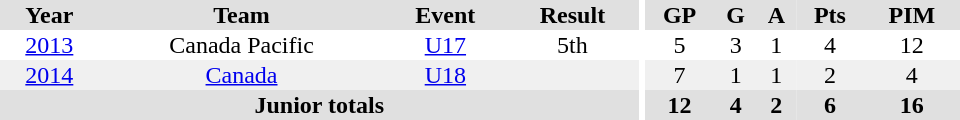<table border="0" cellpadding="1" cellspacing="0" ID="Table3" style="text-align:center; width:40em">
<tr ALIGN="centre" bgcolor="#e0e0e0">
<th>Year</th>
<th>Team</th>
<th>Event</th>
<th>Result</th>
<th rowspan="99" bgcolor="#ffffff"></th>
<th>GP</th>
<th>G</th>
<th>A</th>
<th>Pts</th>
<th>PIM</th>
</tr>
<tr>
<td><a href='#'>2013</a></td>
<td>Canada Pacific</td>
<td><a href='#'>U17</a></td>
<td>5th</td>
<td>5</td>
<td>3</td>
<td>1</td>
<td>4</td>
<td>12</td>
</tr>
<tr bgcolor="#f0f0f0">
<td><a href='#'>2014</a></td>
<td><a href='#'>Canada</a></td>
<td><a href='#'>U18</a></td>
<td></td>
<td>7</td>
<td>1</td>
<td>1</td>
<td>2</td>
<td>4</td>
</tr>
<tr ALIGN="centre" bgcolor="#e0e0e0">
<th colspan=4>Junior totals</th>
<th>12</th>
<th>4</th>
<th>2</th>
<th>6</th>
<th>16</th>
</tr>
</table>
